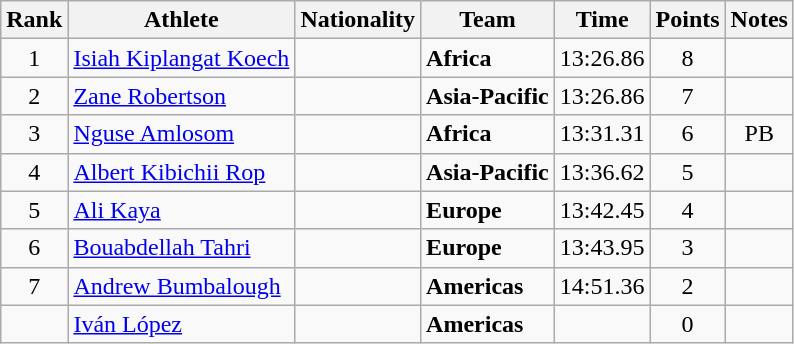<table class="wikitable sortable" style="text-align:center">
<tr>
<th>Rank</th>
<th>Athlete</th>
<th>Nationality</th>
<th>Team</th>
<th>Time</th>
<th>Points</th>
<th>Notes</th>
</tr>
<tr>
<td>1</td>
<td align="left"><a href='#'>Isiah Kiplangat Koech</a></td>
<td align=left></td>
<td align=left><strong>Africa</strong></td>
<td>13:26.86</td>
<td>8</td>
<td></td>
</tr>
<tr>
<td>2</td>
<td align="left"><a href='#'>Zane Robertson</a></td>
<td align=left></td>
<td align=left><strong>Asia-Pacific</strong></td>
<td>13:26.86</td>
<td>7</td>
<td></td>
</tr>
<tr>
<td>3</td>
<td align="left"><a href='#'>Nguse Amlosom</a></td>
<td align=left></td>
<td align=left><strong>Africa</strong></td>
<td>13:31.31</td>
<td>6</td>
<td>PB</td>
</tr>
<tr>
<td>4</td>
<td align="left"><a href='#'>Albert Kibichii Rop</a></td>
<td align=left></td>
<td align=left><strong>Asia-Pacific</strong></td>
<td>13:36.62</td>
<td>5</td>
<td></td>
</tr>
<tr>
<td>5</td>
<td align="left"><a href='#'>Ali Kaya</a></td>
<td align=left></td>
<td align=left><strong>Europe</strong></td>
<td>13:42.45</td>
<td>4</td>
<td></td>
</tr>
<tr>
<td>6</td>
<td align="left"><a href='#'>Bouabdellah Tahri</a></td>
<td align=left></td>
<td align=left><strong>Europe</strong></td>
<td>13:43.95</td>
<td>3</td>
<td></td>
</tr>
<tr>
<td>7</td>
<td align="left"><a href='#'>Andrew Bumbalough</a></td>
<td align=left></td>
<td align=left><strong>Americas</strong></td>
<td>14:51.36</td>
<td>2</td>
<td></td>
</tr>
<tr>
<td></td>
<td align="left"><a href='#'>Iván López</a></td>
<td align=left></td>
<td align=left><strong>Americas</strong></td>
<td></td>
<td>0</td>
<td></td>
</tr>
</table>
